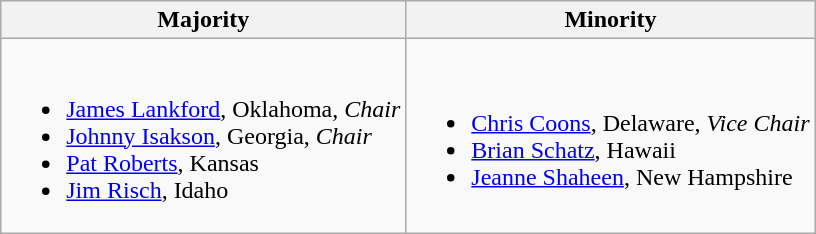<table class=wikitable>
<tr>
<th>Majority</th>
<th>Minority</th>
</tr>
<tr>
<td><br><ul><li><a href='#'>James Lankford</a>, Oklahoma, <em>Chair</em></li><li><a href='#'>Johnny Isakson</a>, Georgia, <em>Chair</em><br></li><li><a href='#'>Pat Roberts</a>, Kansas</li><li><a href='#'>Jim Risch</a>, Idaho</li></ul></td>
<td><br><ul><li><a href='#'>Chris Coons</a>, Delaware, <em>Vice Chair</em></li><li><a href='#'>Brian Schatz</a>, Hawaii</li><li><a href='#'>Jeanne Shaheen</a>, New Hampshire</li></ul></td>
</tr>
</table>
